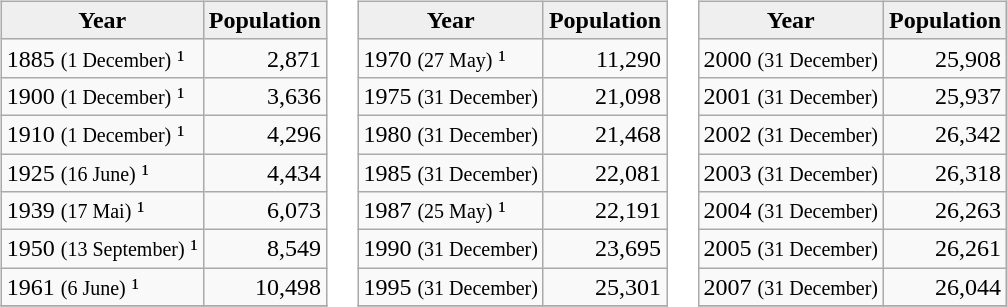<table>
<tr>
<td valign="top"><br><table class="wikitable">
<tr>
<th style="background:#efefef;">Year</th>
<th style="background:#efefef;">Population</th>
</tr>
<tr ---->
<td>1885 <small>(1 December)</small> ¹</td>
<td align="right">2,871</td>
</tr>
<tr ---->
<td>1900 <small>(1 December)</small> ¹</td>
<td align="right">3,636</td>
</tr>
<tr ---->
<td>1910 <small>(1 December)</small> ¹</td>
<td align="right">4,296</td>
</tr>
<tr ---->
<td>1925 <small>(16 June)</small> ¹</td>
<td align="right">4,434</td>
</tr>
<tr ---->
<td>1939 <small>(17 Mai)</small> ¹</td>
<td align="right">6,073</td>
</tr>
<tr ---->
<td>1950 <small>(13 September)</small> ¹</td>
<td align="right">8,549</td>
</tr>
<tr ---->
<td>1961 <small>(6 June)</small> ¹</td>
<td align="right">10,498</td>
</tr>
<tr ---->
</tr>
</table>
</td>
<td valign="top"><br><table class="wikitable">
<tr>
<th style="background:#efefef;">Year</th>
<th style="background:#efefef;">Population</th>
</tr>
<tr ---->
<td>1970 <small>(27 May)</small> ¹</td>
<td align="right">11,290</td>
</tr>
<tr ---->
<td>1975 <small>(31 December)</small></td>
<td align="right">21,098</td>
</tr>
<tr ---->
<td>1980 <small>(31 December)</small></td>
<td align="right">21,468</td>
</tr>
<tr ---->
<td>1985 <small>(31 December)</small></td>
<td align="right">22,081</td>
</tr>
<tr ---->
<td>1987 <small>(25 May)</small> ¹</td>
<td align="right">22,191</td>
</tr>
<tr ---->
<td>1990 <small>(31 December)</small></td>
<td align="right">23,695</td>
</tr>
<tr ---->
<td>1995 <small>(31 December)</small></td>
<td align="right">25,301</td>
</tr>
<tr ---->
</tr>
</table>
</td>
<td valign="top"><br><table class="wikitable">
<tr>
<th style="background:#efefef;">Year</th>
<th style="background:#efefef;">Population</th>
</tr>
<tr ---->
<td>2000 <small>(31 December)</small></td>
<td align="right">25,908</td>
</tr>
<tr ---->
<td>2001 <small>(31 December)</small></td>
<td align="right">25,937</td>
</tr>
<tr ---->
<td>2002 <small>(31 December)</small></td>
<td align="right">26,342</td>
</tr>
<tr ---->
<td>2003 <small>(31 December)</small></td>
<td align="right">26,318</td>
</tr>
<tr ---->
<td>2004 <small>(31 December)</small></td>
<td align="right">26,263</td>
</tr>
<tr ---->
<td>2005 <small>(31 December)</small></td>
<td align="right">26,261</td>
</tr>
<tr ---->
<td>2007 <small>(31 December)</small></td>
<td align="right">26,044</td>
</tr>
<tr ---->
</tr>
</table>
</td>
</tr>
</table>
